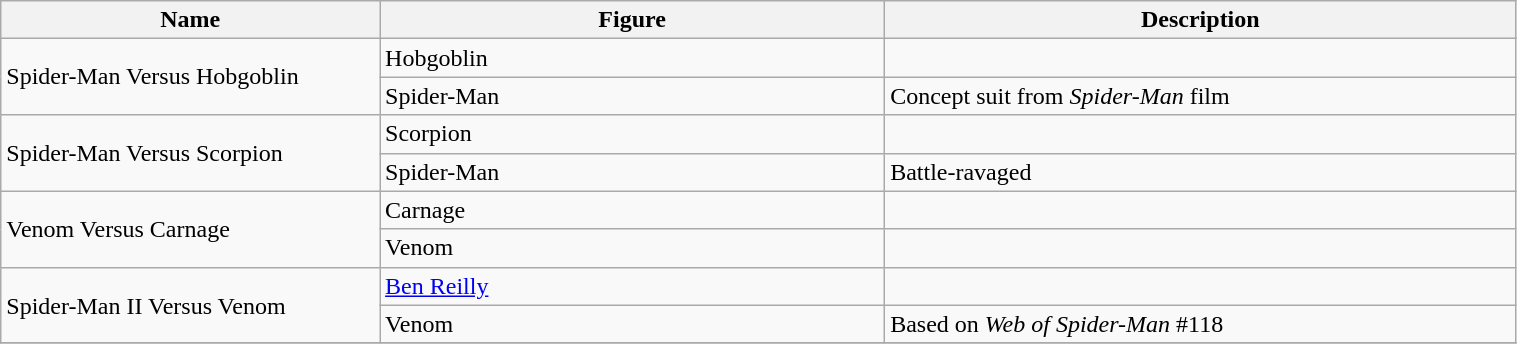<table class="wikitable" width="80%">
<tr>
<th width=15%>Name</th>
<th width=20%>Figure</th>
<th width=25%>Description</th>
</tr>
<tr>
<td rowspan=2>Spider-Man Versus Hobgoblin</td>
<td>Hobgoblin</td>
<td></td>
</tr>
<tr>
<td>Spider-Man</td>
<td>Concept suit from <em>Spider-Man</em> film</td>
</tr>
<tr>
<td rowspan=2>Spider-Man Versus Scorpion</td>
<td>Scorpion</td>
<td></td>
</tr>
<tr>
<td>Spider-Man</td>
<td>Battle-ravaged</td>
</tr>
<tr>
<td rowspan=2>Venom Versus Carnage</td>
<td>Carnage</td>
<td></td>
</tr>
<tr>
<td>Venom</td>
<td></td>
</tr>
<tr>
<td rowspan=2>Spider-Man II Versus Venom</td>
<td><a href='#'>Ben Reilly</a></td>
<td></td>
</tr>
<tr>
<td>Venom</td>
<td>Based on <em>Web of Spider-Man</em> #118</td>
</tr>
<tr>
</tr>
</table>
